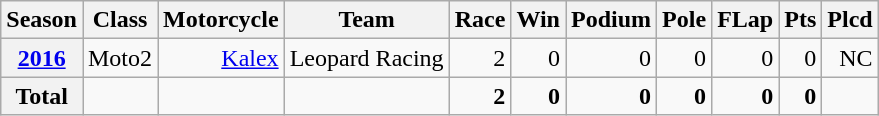<table class="wikitable" style=text-align:right>
<tr>
<th>Season</th>
<th>Class</th>
<th>Motorcycle</th>
<th>Team</th>
<th>Race</th>
<th>Win</th>
<th>Podium</th>
<th>Pole</th>
<th>FLap</th>
<th>Pts</th>
<th>Plcd</th>
</tr>
<tr>
<th><a href='#'>2016</a></th>
<td>Moto2</td>
<td><a href='#'>Kalex</a></td>
<td>Leopard Racing</td>
<td>2</td>
<td>0</td>
<td>0</td>
<td>0</td>
<td>0</td>
<td>0</td>
<td>NC</td>
</tr>
<tr>
<th>Total</th>
<td></td>
<td></td>
<td></td>
<td><strong>2</strong></td>
<td><strong>0</strong></td>
<td><strong>0</strong></td>
<td><strong>0</strong></td>
<td><strong>0</strong></td>
<td><strong>0</strong></td>
<td></td>
</tr>
</table>
